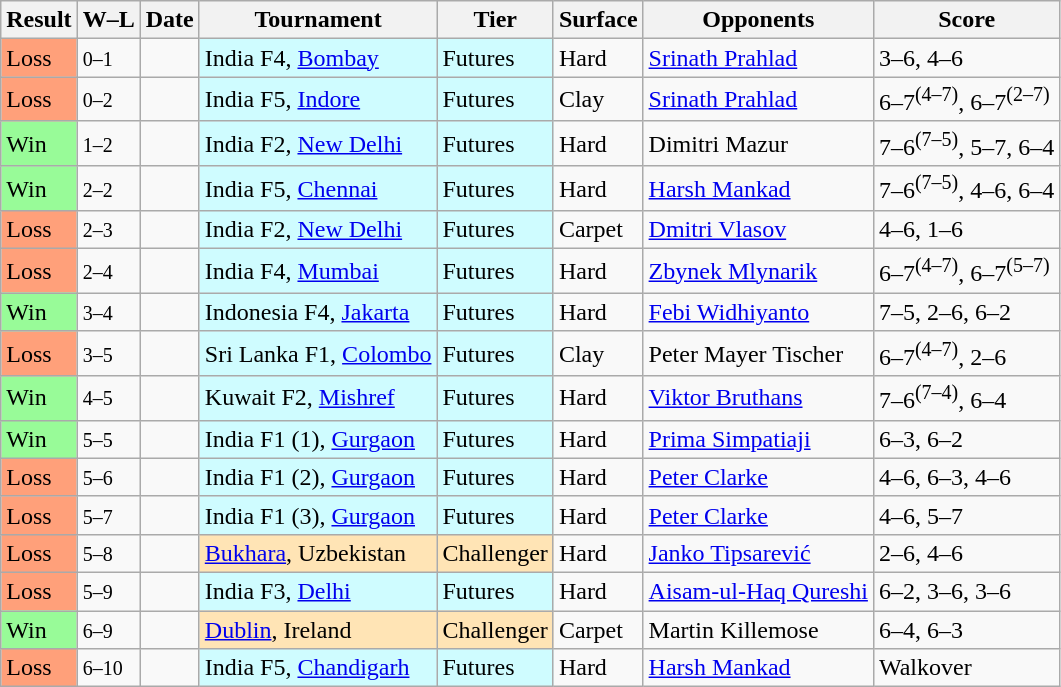<table class="sortable wikitable">
<tr>
<th>Result</th>
<th class="unsortable">W–L</th>
<th>Date</th>
<th>Tournament</th>
<th>Tier</th>
<th>Surface</th>
<th>Opponents</th>
<th class="unsortable">Score</th>
</tr>
<tr>
<td bgcolor=FFA07A>Loss</td>
<td><small>0–1</small></td>
<td></td>
<td style="background:#cffcff;">India F4, <a href='#'>Bombay</a></td>
<td style="background:#cffcff;">Futures</td>
<td>Hard</td>
<td> <a href='#'>Srinath Prahlad</a></td>
<td>3–6, 4–6</td>
</tr>
<tr>
<td bgcolor=FFA07A>Loss</td>
<td><small>0–2</small></td>
<td></td>
<td style="background:#cffcff;">India F5, <a href='#'>Indore</a></td>
<td style="background:#cffcff;">Futures</td>
<td>Clay</td>
<td> <a href='#'>Srinath Prahlad</a></td>
<td>6–7<sup>(4–7)</sup>, 6–7<sup>(2–7)</sup></td>
</tr>
<tr>
<td bgcolor=98FB98>Win</td>
<td><small>1–2</small></td>
<td></td>
<td style="background:#cffcff;">India F2, <a href='#'>New Delhi</a></td>
<td style="background:#cffcff;">Futures</td>
<td>Hard</td>
<td> Dimitri Mazur</td>
<td>7–6<sup>(7–5)</sup>, 5–7, 6–4</td>
</tr>
<tr>
<td bgcolor=98FB98>Win</td>
<td><small>2–2</small></td>
<td></td>
<td style="background:#cffcff;">India F5, <a href='#'>Chennai</a></td>
<td style="background:#cffcff;">Futures</td>
<td>Hard</td>
<td> <a href='#'>Harsh Mankad</a></td>
<td>7–6<sup>(7–5)</sup>, 4–6, 6–4</td>
</tr>
<tr>
<td bgcolor=FFA07A>Loss</td>
<td><small>2–3</small></td>
<td></td>
<td style="background:#cffcff;">India F2, <a href='#'>New Delhi</a></td>
<td style="background:#cffcff;">Futures</td>
<td>Carpet</td>
<td> <a href='#'>Dmitri Vlasov</a></td>
<td>4–6, 1–6</td>
</tr>
<tr>
<td bgcolor=FFA07A>Loss</td>
<td><small>2–4</small></td>
<td></td>
<td style="background:#cffcff;">India F4, <a href='#'>Mumbai</a></td>
<td style="background:#cffcff;">Futures</td>
<td>Hard</td>
<td> <a href='#'>Zbynek Mlynarik</a></td>
<td>6–7<sup>(4–7)</sup>, 6–7<sup>(5–7)</sup></td>
</tr>
<tr>
<td bgcolor=98FB98>Win</td>
<td><small>3–4</small></td>
<td></td>
<td style="background:#cffcff;">Indonesia F4, <a href='#'>Jakarta</a></td>
<td style="background:#cffcff;">Futures</td>
<td>Hard</td>
<td> <a href='#'>Febi Widhiyanto</a></td>
<td>7–5, 2–6, 6–2</td>
</tr>
<tr>
<td bgcolor=FFA07A>Loss</td>
<td><small>3–5</small></td>
<td></td>
<td style="background:#cffcff;">Sri Lanka F1, <a href='#'>Colombo</a></td>
<td style="background:#cffcff;">Futures</td>
<td>Clay</td>
<td> Peter Mayer Tischer</td>
<td>6–7<sup>(4–7)</sup>, 2–6</td>
</tr>
<tr>
<td bgcolor=98FB98>Win</td>
<td><small>4–5</small></td>
<td></td>
<td style="background:#cffcff;">Kuwait F2, <a href='#'>Mishref</a></td>
<td style="background:#cffcff;">Futures</td>
<td>Hard</td>
<td> <a href='#'>Viktor Bruthans</a></td>
<td>7–6<sup>(7–4)</sup>, 6–4</td>
</tr>
<tr>
<td bgcolor=98FB98>Win</td>
<td><small>5–5</small></td>
<td></td>
<td style="background:#cffcff;">India F1 (1), <a href='#'>Gurgaon</a></td>
<td style="background:#cffcff;">Futures</td>
<td>Hard</td>
<td> <a href='#'>Prima Simpatiaji</a></td>
<td>6–3, 6–2</td>
</tr>
<tr>
<td bgcolor=FFA07A>Loss</td>
<td><small>5–6</small></td>
<td></td>
<td style="background:#cffcff;">India F1 (2), <a href='#'>Gurgaon</a></td>
<td style="background:#cffcff;">Futures</td>
<td>Hard</td>
<td> <a href='#'>Peter Clarke</a></td>
<td>4–6, 6–3, 4–6</td>
</tr>
<tr>
<td bgcolor=FFA07A>Loss</td>
<td><small>5–7</small></td>
<td></td>
<td style="background:#cffcff;">India F1 (3), <a href='#'>Gurgaon</a></td>
<td style="background:#cffcff;">Futures</td>
<td>Hard</td>
<td> <a href='#'>Peter Clarke</a></td>
<td>4–6, 5–7</td>
</tr>
<tr>
<td bgcolor=FFA07A>Loss</td>
<td><small>5–8</small></td>
<td></td>
<td style="background:moccasin;"><a href='#'>Bukhara</a>, Uzbekistan</td>
<td style="background:moccasin;">Challenger</td>
<td>Hard</td>
<td> <a href='#'>Janko Tipsarević</a></td>
<td>2–6, 4–6</td>
</tr>
<tr>
<td bgcolor=FFA07A>Loss</td>
<td><small>5–9</small></td>
<td></td>
<td style="background:#cffcff;">India F3, <a href='#'>Delhi</a></td>
<td style="background:#cffcff;">Futures</td>
<td>Hard</td>
<td> <a href='#'>Aisam-ul-Haq Qureshi</a></td>
<td>6–2, 3–6, 3–6</td>
</tr>
<tr>
<td bgcolor=98FB98>Win</td>
<td><small>6–9</small></td>
<td><a href='#'></a></td>
<td style="background:moccasin;"><a href='#'>Dublin</a>, Ireland</td>
<td style="background:moccasin;">Challenger</td>
<td>Carpet</td>
<td> Martin Killemose</td>
<td>6–4, 6–3</td>
</tr>
<tr>
<td bgcolor=FFA07A>Loss</td>
<td><small>6–10</small></td>
<td></td>
<td style="background:#cffcff;">India F5, <a href='#'>Chandigarh</a></td>
<td style="background:#cffcff;">Futures</td>
<td>Hard</td>
<td> <a href='#'>Harsh Mankad</a></td>
<td>Walkover</td>
</tr>
</table>
